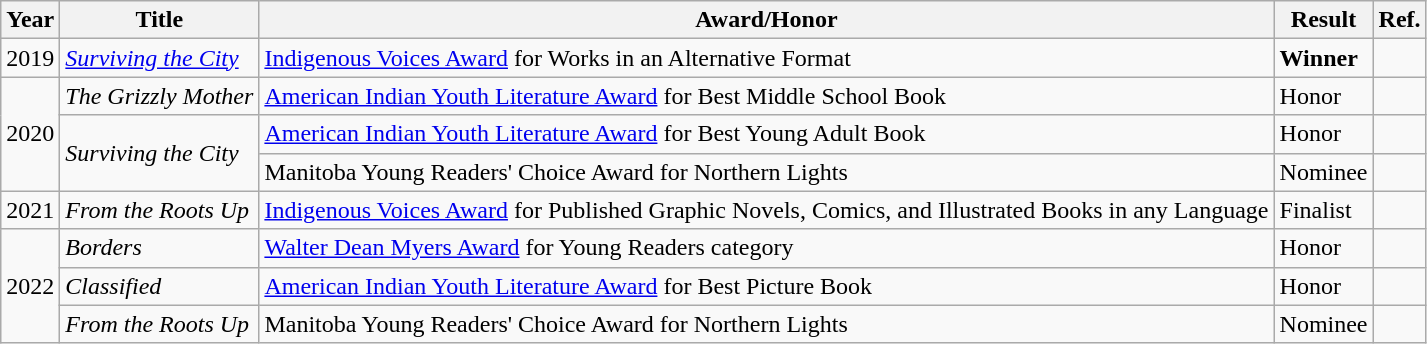<table class="wikitable">
<tr>
<th>Year</th>
<th>Title</th>
<th>Award/Honor</th>
<th>Result</th>
<th>Ref.</th>
</tr>
<tr>
<td>2019</td>
<td><em><a href='#'>Surviving the City</a></em></td>
<td><a href='#'>Indigenous Voices Award</a> for Works in an Alternative Format</td>
<td><strong>Winner</strong></td>
<td></td>
</tr>
<tr>
<td rowspan="3">2020</td>
<td><em>The Grizzly Mother</em></td>
<td><a href='#'>American Indian Youth Literature Award</a> for Best Middle School Book</td>
<td>Honor</td>
<td></td>
</tr>
<tr>
<td rowspan="2"><em>Surviving the City</em></td>
<td><a href='#'>American Indian Youth Literature Award</a> for Best Young Adult Book</td>
<td>Honor</td>
<td></td>
</tr>
<tr>
<td>Manitoba Young Readers' Choice Award for Northern Lights</td>
<td>Nominee</td>
<td></td>
</tr>
<tr>
<td>2021</td>
<td><em>From the Roots Up</em></td>
<td><a href='#'>Indigenous Voices Award</a> for Published Graphic Novels, Comics, and Illustrated Books in any Language</td>
<td>Finalist</td>
<td></td>
</tr>
<tr>
<td rowspan="3">2022</td>
<td><em>Borders</em></td>
<td><a href='#'>Walter Dean Myers Award</a> for Young Readers category</td>
<td>Honor</td>
<td></td>
</tr>
<tr>
<td><em>Classified</em></td>
<td><a href='#'>American Indian Youth Literature Award</a> for Best Picture Book</td>
<td>Honor</td>
<td></td>
</tr>
<tr>
<td><em>From the Roots Up</em></td>
<td>Manitoba Young Readers' Choice Award for Northern Lights</td>
<td>Nominee</td>
<td></td>
</tr>
</table>
